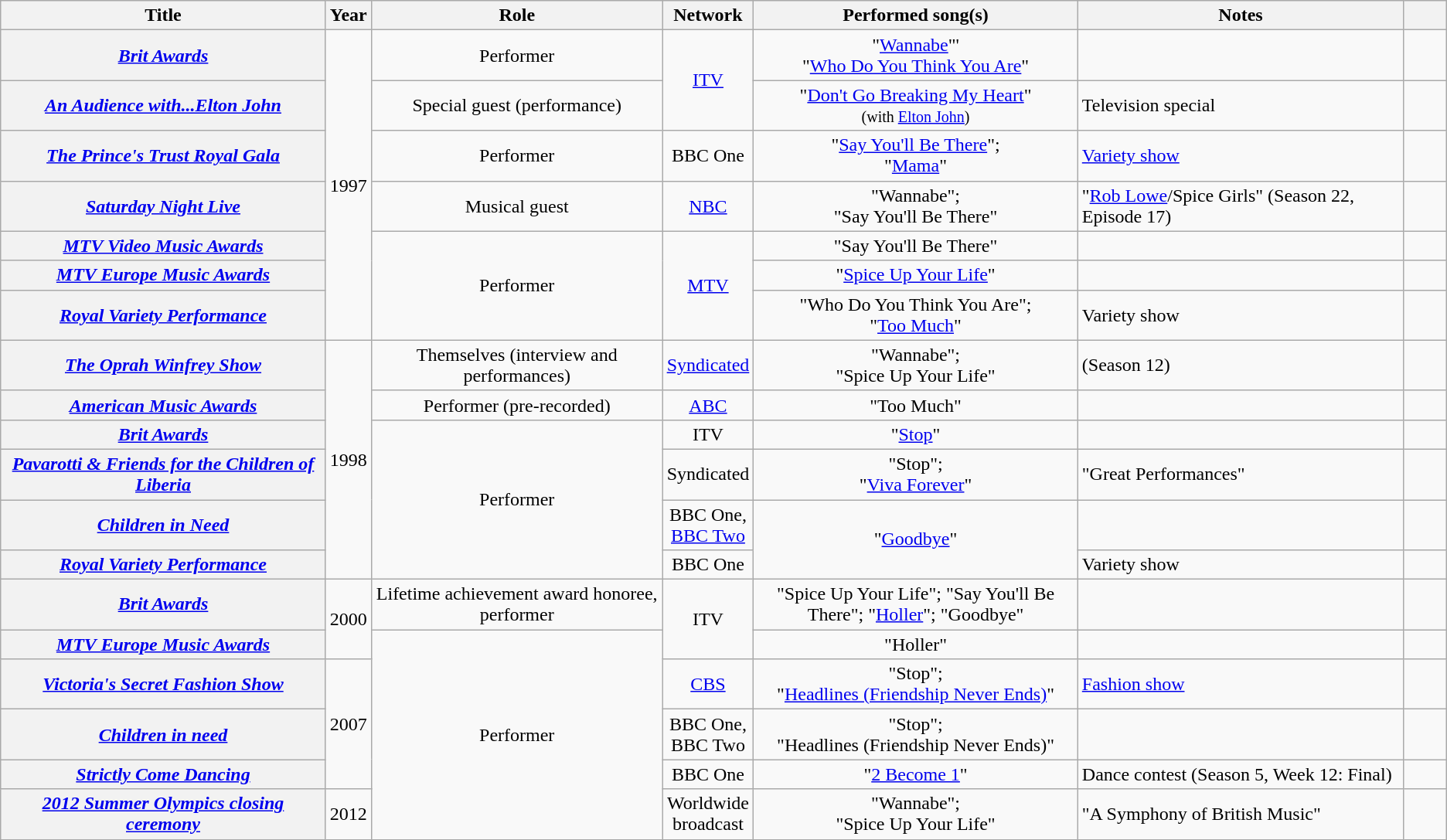<table class="wikitable sortable plainrowheaders" style="text-align:center;">
<tr>
<th scope="col" style="width: 18em;">Title</th>
<th scope="col" style="width: 2em;">Year</th>
<th scope="col" style="width: 16em;">Role</th>
<th scope="col" style="width: 2em;">Network</th>
<th scope="col" style="width: 18em;" class="unsortable">Performed song(s)</th>
<th scope="col" style="width: 18em;" class="unsortable">Notes</th>
<th scope="col" style="width: 2em;" class="unsortable"></th>
</tr>
<tr>
<th scope="row"><em><a href='#'>Brit Awards</a></em></th>
<td rowspan="7">1997</td>
<td>Performer</td>
<td rowspan="2"><a href='#'>ITV</a></td>
<td>"<a href='#'>Wannabe</a>"'<br>"<a href='#'>Who Do You Think You Are</a>"</td>
<td style="text-align:left;"></td>
<td style="text-align: center;"></td>
</tr>
<tr>
<th scope="row"><em><a href='#'>An Audience with...Elton John</a></em></th>
<td>Special guest (performance)</td>
<td>"<a href='#'>Don't Go Breaking My Heart</a>"<br><small>(with <a href='#'>Elton John</a>)</small></td>
<td style="text-align:left;">Television special</td>
<td style="text-align: center;"></td>
</tr>
<tr>
<th scope="row"><em><a href='#'>The Prince's Trust Royal Gala</a></em></th>
<td>Performer</td>
<td>BBC One</td>
<td>"<a href='#'>Say You'll Be There</a>";<br>"<a href='#'>Mama</a>"</td>
<td style="text-align:left;"><a href='#'>Variety show</a></td>
<td style="text-align: center;"><br></td>
</tr>
<tr>
<th scope="row"><em><a href='#'>Saturday Night Live</a></em></th>
<td>Musical guest</td>
<td><a href='#'>NBC</a></td>
<td>"Wannabe";<br>"Say You'll Be There"</td>
<td style="text-align:left;">"<a href='#'>Rob Lowe</a>/Spice Girls" (Season 22, Episode 17)</td>
<td style="text-align: center;"></td>
</tr>
<tr>
<th scope="row"><em><a href='#'>MTV Video Music Awards</a></em></th>
<td rowspan="3">Performer</td>
<td rowspan="3"><a href='#'>MTV</a></td>
<td>"Say You'll Be There"</td>
<td style="text-align:left;"></td>
<td style="text-align: center;"></td>
</tr>
<tr>
<th scope="row"><em><a href='#'>MTV Europe Music Awards</a></em></th>
<td>"<a href='#'>Spice Up Your Life</a>"</td>
<td style="text-align:left;"></td>
<td style="text-align: center;"></td>
</tr>
<tr>
<th scope="row"><em><a href='#'>Royal Variety Performance</a></em></th>
<td>"Who Do You Think You Are";<br>"<a href='#'>Too Much</a>"</td>
<td style="text-align:left;">Variety show</td>
<td style="text-align: center;"><br></td>
</tr>
<tr>
<th scope="row"><em><a href='#'>The Oprah Winfrey Show</a></em></th>
<td rowspan="6">1998</td>
<td>Themselves (interview and performances)</td>
<td><a href='#'>Syndicated</a></td>
<td>"Wannabe";<br>"Spice Up Your Life"</td>
<td style="text-align:left;">(Season 12)</td>
<td style="text-align: center;"></td>
</tr>
<tr>
<th scope="row"><em><a href='#'>American Music Awards</a></em></th>
<td>Performer (pre-recorded)</td>
<td><a href='#'>ABC</a></td>
<td>"Too Much"</td>
<td style="text-align:left;"></td>
<td style="text-align: center;"></td>
</tr>
<tr>
<th scope="row"><em><a href='#'>Brit Awards</a></em></th>
<td rowspan="4">Performer</td>
<td>ITV</td>
<td>"<a href='#'>Stop</a>"</td>
<td style="text-align:left;"></td>
<td style="text-align: center;"></td>
</tr>
<tr>
<th scope="row"><em><a href='#'>Pavarotti & Friends for the Children of Liberia</a></em></th>
<td>Syndicated</td>
<td>"Stop";<br>"<a href='#'>Viva Forever</a>"</td>
<td style="text-align:left;">"Great Performances"</td>
<td style="text-align: center;"><br></td>
</tr>
<tr>
<th scope="row"><em><a href='#'>Children in Need</a></em></th>
<td>BBC One,<br><a href='#'>BBC Two</a></td>
<td rowspan="2">"<a href='#'>Goodbye</a>"</td>
<td style="text-align:left;"></td>
<td style="text-align: center;"></td>
</tr>
<tr>
<th scope="row"><em><a href='#'>Royal Variety Performance</a></em></th>
<td>BBC One</td>
<td style="text-align:left;">Variety show</td>
<td style="text-align: center;"></td>
</tr>
<tr>
<th scope="row"><em><a href='#'>Brit Awards</a></em></th>
<td rowspan="2">2000</td>
<td>Lifetime achievement award honoree, performer</td>
<td rowspan="2">ITV</td>
<td>"Spice Up Your Life"; "Say You'll Be There"; "<a href='#'>Holler</a>"; "Goodbye"</td>
<td style="text-align:left;"></td>
<td style="text-align: center;"><br></td>
</tr>
<tr>
<th scope="row"><em><a href='#'>MTV Europe Music Awards</a></em></th>
<td rowspan="5">Performer</td>
<td>"Holler"</td>
<td style="text-align:left;"></td>
<td style="text-align: center;"></td>
</tr>
<tr>
<th scope="row"><em><a href='#'>Victoria's Secret Fashion Show</a></em></th>
<td rowspan="3">2007</td>
<td><a href='#'>CBS</a></td>
<td>"Stop";<br>"<a href='#'>Headlines (Friendship Never Ends)</a>"</td>
<td style="text-align:left;"><a href='#'>Fashion show</a></td>
<td style="text-align: center;"></td>
</tr>
<tr>
<th scope="row"><em><a href='#'>Children in need</a></em></th>
<td>BBC One,<br>BBC Two</td>
<td>"Stop";<br>"Headlines (Friendship Never Ends)"</td>
<td style="text-align:left;"></td>
<td style="text-align: center;"></td>
</tr>
<tr>
<th scope="row"><em><a href='#'>Strictly Come Dancing</a></em></th>
<td>BBC One</td>
<td>"<a href='#'>2 Become 1</a>"</td>
<td style="text-align:left;">Dance contest (Season 5, Week 12: Final)</td>
<td style="text-align: center;"></td>
</tr>
<tr>
<th scope="row"><em><a href='#'>2012 Summer Olympics closing ceremony</a></em></th>
<td>2012</td>
<td>Worldwide broadcast</td>
<td>"Wannabe";<br>"Spice Up Your Life"</td>
<td style="text-align:left;">"A Symphony of British Music"</td>
<td style="text-align: center;"></td>
</tr>
</table>
